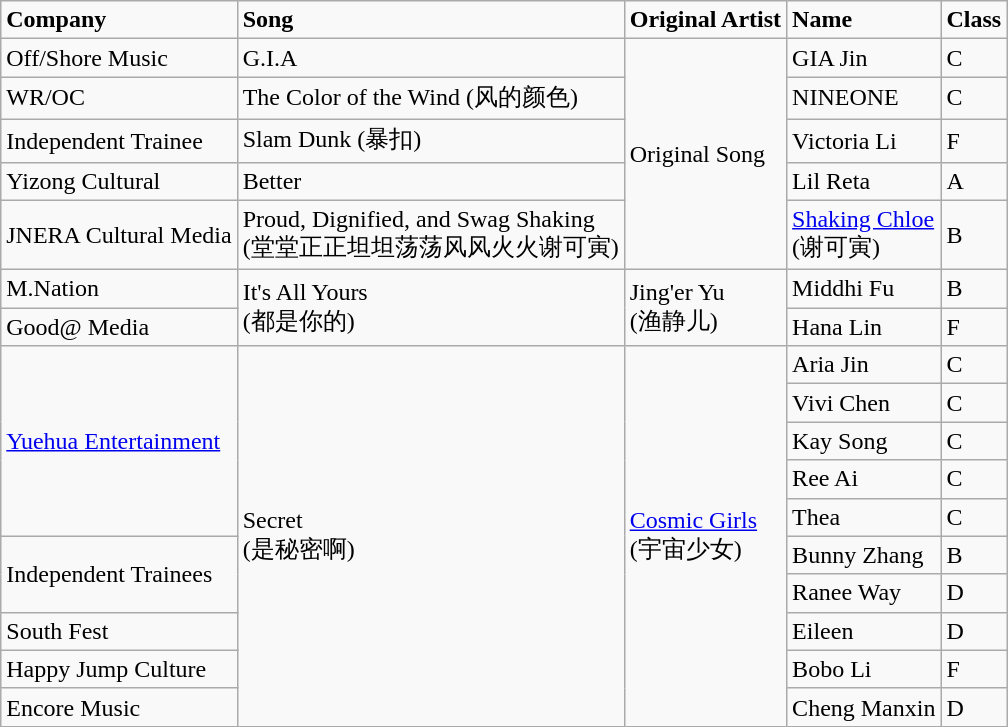<table class="wikitable mw-collapsible mw-collapsed">
<tr>
<td><strong>Company</strong></td>
<td><strong>Song</strong></td>
<td><strong>Original Artist</strong></td>
<td><strong>Name</strong></td>
<td><strong>Class</strong></td>
</tr>
<tr>
<td>Off/Shore Music</td>
<td>G.I.A</td>
<td rowspan="5">Original Song</td>
<td>GIA Jin</td>
<td>C</td>
</tr>
<tr>
<td>WR/OC</td>
<td>The Color of the Wind (风的颜色)</td>
<td>NINEONE</td>
<td>C</td>
</tr>
<tr>
<td>Independent Trainee</td>
<td>Slam Dunk (暴扣)</td>
<td>Victoria Li</td>
<td>F</td>
</tr>
<tr>
<td>Yizong Cultural</td>
<td>Better</td>
<td>Lil Reta</td>
<td>A</td>
</tr>
<tr>
<td>JNERA Cultural Media</td>
<td>Proud, Dignified, and Swag Shaking<br>(堂堂正正坦坦荡荡风风火火谢可寅)</td>
<td><a href='#'>Shaking Chloe</a><br>(谢可寅)</td>
<td>B</td>
</tr>
<tr>
<td>M.Nation</td>
<td rowspan="2">It's All Yours<br>(都是你的)</td>
<td rowspan="2">Jing'er Yu<br>(渔静儿)</td>
<td>Middhi Fu</td>
<td>B</td>
</tr>
<tr>
<td>Good@ Media</td>
<td>Hana Lin</td>
<td>F</td>
</tr>
<tr>
<td rowspan="5"><a href='#'>Yuehua Entertainment</a></td>
<td rowspan="10">Secret<br>(是秘密啊)</td>
<td rowspan="10"><a href='#'>Cosmic Girls</a><br>(宇宙少女)</td>
<td>Aria Jin</td>
<td>C</td>
</tr>
<tr>
<td>Vivi Chen</td>
<td>C</td>
</tr>
<tr>
<td>Kay Song</td>
<td>C</td>
</tr>
<tr>
<td>Ree Ai</td>
<td>C</td>
</tr>
<tr>
<td>Thea</td>
<td>C</td>
</tr>
<tr>
<td rowspan="2">Independent Trainees</td>
<td>Bunny Zhang</td>
<td>B</td>
</tr>
<tr>
<td>Ranee Way</td>
<td>D</td>
</tr>
<tr>
<td>South Fest</td>
<td>Eileen</td>
<td>D</td>
</tr>
<tr>
<td>Happy Jump Culture</td>
<td>Bobo Li</td>
<td>F</td>
</tr>
<tr>
<td>Encore Music</td>
<td>Cheng Manxin</td>
<td>D</td>
</tr>
</table>
